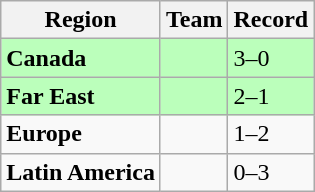<table class="wikitable">
<tr>
<th>Region</th>
<th>Team</th>
<th>Record</th>
</tr>
<tr bgcolor=#bbffbb>
<td><strong>Canada</strong></td>
<td></td>
<td>3–0</td>
</tr>
<tr bgcolor=#bbffbb>
<td><strong>Far East</strong></td>
<td></td>
<td>2–1</td>
</tr>
<tr>
<td><strong>Europe</strong></td>
<td></td>
<td>1–2</td>
</tr>
<tr>
<td><strong>Latin America</strong></td>
<td></td>
<td>0–3</td>
</tr>
</table>
